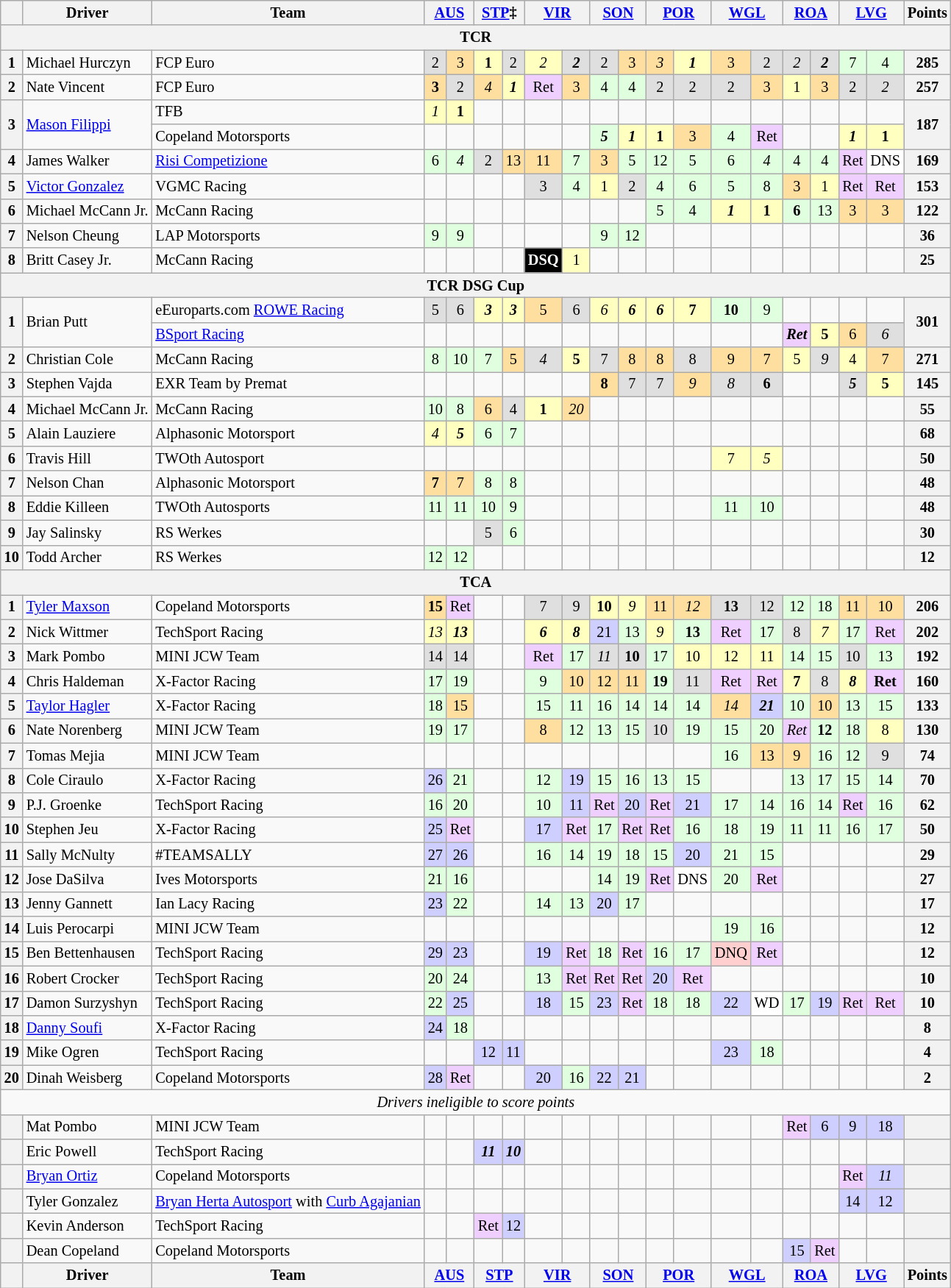<table class="wikitable" style="font-size:85%; text-align:center;">
<tr>
<th></th>
<th>Driver</th>
<th>Team</th>
<th colspan=2><a href='#'>AUS</a><br></th>
<th colspan=2><a href='#'>STP</a>‡<br></th>
<th colspan=2><a href='#'>VIR</a><br></th>
<th colspan=2><a href='#'>SON</a><br></th>
<th colspan=2><a href='#'>POR</a><br></th>
<th colspan=2><a href='#'>WGL</a><br></th>
<th colspan=2><a href='#'>ROA</a><br></th>
<th colspan=2><a href='#'>LVG</a><br></th>
<th>Points</th>
</tr>
<tr>
<th colspan=20>TCR</th>
</tr>
<tr>
<th>1</th>
<td align=left> Michael Hurczyn</td>
<td align=left> FCP Euro</td>
<td style="background:#dfdfdf;">2</td>
<td style="background:#ffdf9f;">3</td>
<td style="background:#ffffbf;"><strong>1</strong></td>
<td style="background:#dfdfdf;">2</td>
<td style="background:#ffffbf;"><em>2</em></td>
<td style="background:#dfdfdf;"><strong><em>2</em></strong></td>
<td style="background:#dfdfdf;">2</td>
<td style="background:#ffdf9f;">3</td>
<td style="background:#ffdf9f;"><em>3</em></td>
<td style="background:#ffffbf;"><strong><em>1</em></strong></td>
<td style="background:#ffdf9f;">3</td>
<td style="background:#dfdfdf;">2</td>
<td style="background:#dfdfdf;"><em>2</em></td>
<td style="background:#dfdfdf;"><strong><em>2</em></strong></td>
<td style="background:#dfffdf;">7</td>
<td style="background:#dfffdf;">4</td>
<th>285</th>
</tr>
<tr>
<th>2</th>
<td align=left> Nate Vincent</td>
<td align=left> FCP Euro</td>
<td style="background:#ffdf9f;"><strong>3</strong></td>
<td style="background:#dfdfdf;">2</td>
<td style="background:#ffdf9f;"><em>4</em></td>
<td style="background:#ffffbf;"><strong><em>1</em></strong></td>
<td style="background:#efcfff;">Ret</td>
<td style="background:#ffdf9f;">3</td>
<td style="background:#dfffdf;">4</td>
<td style="background:#dfffdf;">4</td>
<td style="background:#dfdfdf;">2</td>
<td style="background:#dfdfdf;">2</td>
<td style="background:#dfdfdf;">2</td>
<td style="background:#ffdf9f;">3</td>
<td style="background:#ffffbf;">1</td>
<td style="background:#ffdf9f;">3</td>
<td style="background:#dfdfdf;">2</td>
<td style="background:#dfdfdf;"><em>2</em></td>
<th>257</th>
</tr>
<tr>
<th rowspan=2>3</th>
<td rowspan=2 align=left> <a href='#'>Mason Filippi</a></td>
<td align=left> TFB</td>
<td style="background:#ffffbf;"><em>1</em></td>
<td style="background:#ffffbf;"><strong>1</strong></td>
<td></td>
<td></td>
<td></td>
<td></td>
<td></td>
<td></td>
<td></td>
<td></td>
<td></td>
<td></td>
<td></td>
<td></td>
<td></td>
<td></td>
<th rowspan=2>187</th>
</tr>
<tr>
<td align=left> Copeland Motorsports</td>
<td></td>
<td></td>
<td></td>
<td></td>
<td></td>
<td></td>
<td style="background:#dfffdf;"><strong><em>5</em></strong></td>
<td style="background:#ffffbf;"><strong><em>1</em></strong></td>
<td style="background:#ffffbf;"><strong>1</strong></td>
<td style="background:#ffdf9f;">3</td>
<td style="background:#dfffdf;">4</td>
<td style="background:#efcfff;">Ret</td>
<td></td>
<td></td>
<td style="background:#ffffbf;"><strong><em>1</em></strong></td>
<td style="background:#ffffbf;"><strong>1</strong></td>
</tr>
<tr>
<th>4</th>
<td align=left> James Walker</td>
<td align=left> <a href='#'>Risi Competizione</a></td>
<td style="background:#dfffdf;">6</td>
<td style="background:#dfffdf;"><em>4</em></td>
<td style="background:#dfdfdf;">2</td>
<td style="background:#ffdf9f;">13</td>
<td style="background:#ffdf9f;">11</td>
<td style="background:#dfffdf;">7</td>
<td style="background:#ffdf9f;">3</td>
<td style="background:#dfffdf;">5</td>
<td style="background:#dfffdf;">12</td>
<td style="background:#dfffdf;">5</td>
<td style="background:#dfffdf;">6</td>
<td style="background:#dfffdf;"><em>4</em></td>
<td style="background:#dfffdf;">4</td>
<td style="background:#dfffdf;">4</td>
<td style="background:#efcfff;">Ret</td>
<td style="background:#ffffff;">DNS</td>
<th>169</th>
</tr>
<tr>
<th>5</th>
<td align=left> <a href='#'>Victor Gonzalez</a></td>
<td align=left> VGMC Racing</td>
<td></td>
<td></td>
<td></td>
<td></td>
<td style="background:#dfdfdf;">3</td>
<td style="background:#dfffdf;">4</td>
<td style="background:#ffffbf;">1</td>
<td style="background:#dfdfdf;">2</td>
<td style="background:#dfffdf;">4</td>
<td style="background:#dfffdf;">6</td>
<td style="background:#dfffdf;">5</td>
<td style="background:#dfffdf;">8</td>
<td style="background:#ffdf9f;">3</td>
<td style="background:#ffffbf;">1</td>
<td style="background:#efcfff;">Ret</td>
<td style="background:#efcfff;">Ret</td>
<th>153</th>
</tr>
<tr>
<th>6</th>
<td align=left> Michael McCann Jr.</td>
<td align=left> McCann Racing</td>
<td></td>
<td></td>
<td></td>
<td></td>
<td></td>
<td></td>
<td></td>
<td></td>
<td style="background:#dfffdf;">5</td>
<td style="background:#dfffdf;">4</td>
<td style="background:#ffffbf;"><strong><em>1</em></strong></td>
<td style="background:#ffffbf;"><strong>1</strong></td>
<td style="background:#dfffdf;"><strong>6</strong></td>
<td style="background:#dfffdf;">13</td>
<td style="background:#ffdf9f;">3</td>
<td style="background:#ffdf9f;">3</td>
<th>122</th>
</tr>
<tr>
<th>7</th>
<td align=left> Nelson Cheung</td>
<td align=left> LAP Motorsports</td>
<td style="background:#dfffdf;">9</td>
<td style="background:#dfffdf;">9</td>
<td></td>
<td></td>
<td></td>
<td></td>
<td style="background:#dfffdf;">9</td>
<td style="background:#dfffdf;">12</td>
<td></td>
<td></td>
<td></td>
<td></td>
<td></td>
<td></td>
<td></td>
<td></td>
<th>36</th>
</tr>
<tr>
<th>8</th>
<td align=left> Britt Casey Jr.</td>
<td align=left> McCann Racing</td>
<td></td>
<td></td>
<td></td>
<td></td>
<td style="background:#000000; color:#ffffff;"><strong>DSQ</strong></td>
<td style="background:#ffffbf;">1</td>
<td></td>
<td></td>
<td></td>
<td></td>
<td></td>
<td></td>
<td></td>
<td></td>
<td></td>
<td></td>
<th>25</th>
</tr>
<tr>
<th colspan=20>TCR DSG Cup</th>
</tr>
<tr>
<th rowspan=2>1</th>
<td rowspan=2 align=left> Brian Putt</td>
<td align=left> eEuroparts.com <a href='#'>ROWE Racing</a></td>
<td style="background:#dfdfdf;">5</td>
<td style="background:#dfdfdf;">6</td>
<td style="background:#ffffbf;"><strong><em>3</em></strong></td>
<td style="background:#ffffbf;"><strong><em>3</em></strong></td>
<td style="background:#ffdf9f;">5</td>
<td style="background:#dfdfdf;">6</td>
<td style="background:#ffffbf;"><em>6</em></td>
<td style="background:#ffffbf;"><strong><em>6</em></strong></td>
<td style="background:#ffffbf;"><strong><em>6</em></strong></td>
<td style="background:#ffffbf;"><strong>7</strong></td>
<td style="background:#dfffdf;"><strong>10</strong></td>
<td style="background:#dfffdf;">9</td>
<td></td>
<td></td>
<td></td>
<td></td>
<th rowspan=2>301</th>
</tr>
<tr>
<td align=left> <a href='#'>BSport Racing</a></td>
<td></td>
<td></td>
<td></td>
<td></td>
<td></td>
<td></td>
<td></td>
<td></td>
<td></td>
<td></td>
<td></td>
<td></td>
<td style="background:#efcfff;"><strong><em>Ret</em></strong></td>
<td style="background:#ffffbf;"><strong>5</strong></td>
<td style="background:#ffdf9f;">6</td>
<td style="background:#dfdfdf;"><em>6</em></td>
</tr>
<tr>
<th>2</th>
<td align=left> Christian Cole</td>
<td align=left> McCann Racing</td>
<td style="background:#dfffdf;">8</td>
<td style="background:#dfffdf;">10</td>
<td style="background:#dfffdf;">7</td>
<td style="background:#ffdf9f;">5</td>
<td style="background:#dfdfdf;"><em>4</em></td>
<td style="background:#ffffbf;"><strong>5</strong></td>
<td style="background:#dfdfdf;">7</td>
<td style="background:#ffdf9f;">8</td>
<td style="background:#ffdf9f;">8</td>
<td style="background:#dfdfdf;">8</td>
<td style="background:#ffdf9f;">9</td>
<td style="background:#ffdf9f;">7</td>
<td style="background:#ffffbf;">5</td>
<td style="background:#dfdfdf;"><em>9</em></td>
<td style="background:#ffffbf;">4</td>
<td style="background:#ffdf9f;">7</td>
<th>271</th>
</tr>
<tr>
<th>3</th>
<td align=left> Stephen Vajda</td>
<td align=left> EXR Team by Premat</td>
<td></td>
<td></td>
<td></td>
<td></td>
<td></td>
<td></td>
<td style="background:#ffdf9f;"><strong>8</strong></td>
<td style="background:#dfdfdf;">7</td>
<td style="background:#dfdfdf;">7</td>
<td style="background:#ffdf9f;"><em>9</em></td>
<td style="background:#dfdfdf;"><em>8</em></td>
<td style="background:#dfdfdf;"><strong>6</strong></td>
<td></td>
<td></td>
<td style="background:#dfdfdf;"><strong><em>5</em></strong></td>
<td style="background:#ffffbf;"><strong>5</strong></td>
<th>145</th>
</tr>
<tr>
<th>4</th>
<td align=left> Michael McCann Jr.</td>
<td align=left> McCann Racing</td>
<td style="background:#dfffdf;">10</td>
<td style="background:#dfffdf;">8</td>
<td style="background:#ffdf9f;">6</td>
<td style="background:#dfdfdf;">4</td>
<td style="background:#ffffbf;"><strong>1</strong></td>
<td style="background:#ffdf9f;"><em>20</em></td>
<td></td>
<td></td>
<td></td>
<td></td>
<td></td>
<td></td>
<td></td>
<td></td>
<td></td>
<td></td>
<th>55</th>
</tr>
<tr>
<th>5</th>
<td align=left> Alain Lauziere</td>
<td align=left> Alphasonic Motorsport</td>
<td style="background:#ffffbf;"><em>4</em></td>
<td style="background:#ffffbf;"><strong><em>5</em></strong></td>
<td style="background:#dfffdf;">6</td>
<td style="background:#dfffdf;">7</td>
<td></td>
<td></td>
<td></td>
<td></td>
<td></td>
<td></td>
<td></td>
<td></td>
<td></td>
<td></td>
<td></td>
<td></td>
<th>68</th>
</tr>
<tr>
<th>6</th>
<td align=left> Travis Hill</td>
<td align=left> TWOth Autosport</td>
<td></td>
<td></td>
<td></td>
<td></td>
<td></td>
<td></td>
<td></td>
<td></td>
<td></td>
<td></td>
<td style="background:#ffffbf;">7</td>
<td style="background:#ffffbf;"><em>5</em></td>
<td></td>
<td></td>
<td></td>
<td></td>
<th>50</th>
</tr>
<tr>
<th>7</th>
<td align=left> Nelson Chan</td>
<td align=left> Alphasonic Motorsport</td>
<td style="background:#ffdf9f;"><strong>7</strong></td>
<td style="background:#ffdf9f;">7</td>
<td style="background:#dfffdf;">8</td>
<td style="background:#dfffdf;">8</td>
<td></td>
<td></td>
<td></td>
<td></td>
<td></td>
<td></td>
<td></td>
<td></td>
<td></td>
<td></td>
<td></td>
<td></td>
<th>48</th>
</tr>
<tr>
<th>8</th>
<td align=left> Eddie Killeen</td>
<td align=left> TWOth Autosports</td>
<td style="background:#dfffdf;">11</td>
<td style="background:#dfffdf;">11</td>
<td style="background:#dfffdf;">10</td>
<td style="background:#dfffdf;">9</td>
<td></td>
<td></td>
<td></td>
<td></td>
<td></td>
<td></td>
<td style="background:#dfffdf;">11</td>
<td style="background:#dfffdf;">10</td>
<td></td>
<td></td>
<td></td>
<td></td>
<th>48</th>
</tr>
<tr>
<th>9</th>
<td align=left> Jay Salinsky</td>
<td align=left> RS Werkes</td>
<td></td>
<td></td>
<td style="background:#dfdfdf;">5</td>
<td style="background:#dfffdf;">6</td>
<td></td>
<td></td>
<td></td>
<td></td>
<td></td>
<td></td>
<td></td>
<td></td>
<td></td>
<td></td>
<td></td>
<td></td>
<th>30</th>
</tr>
<tr>
<th>10</th>
<td align=left> Todd Archer</td>
<td align=left> RS Werkes</td>
<td style="background:#dfffdf;">12</td>
<td style="background:#dfffdf;">12</td>
<td></td>
<td></td>
<td></td>
<td></td>
<td></td>
<td></td>
<td></td>
<td></td>
<td></td>
<td></td>
<td></td>
<td></td>
<td></td>
<td></td>
<th>12</th>
</tr>
<tr>
<th colspan=20>TCA</th>
</tr>
<tr>
<th>1</th>
<td align=left> <a href='#'>Tyler Maxson</a></td>
<td align=left> Copeland Motorsports</td>
<td style="background:#ffdf9f;"><strong>15</strong></td>
<td style="background:#efcfff;">Ret</td>
<td></td>
<td></td>
<td style="background:#dfdfdf;">7</td>
<td style="background:#dfdfdf;">9</td>
<td style="background:#ffffbf;"><strong>10</strong></td>
<td style="background:#ffffbf;"><em>9</em></td>
<td style="background:#ffdf9f;">11</td>
<td style="background:#ffdf9f;"><em>12</em></td>
<td style="background:#dfdfdf;"><strong>13</strong></td>
<td style="background:#dfdfdf;">12</td>
<td style="background:#dfffdf;">12</td>
<td style="background:#dfffdf;">18</td>
<td style="background:#ffdf9f;">11</td>
<td style="background:#ffdf9f;">10</td>
<th>206</th>
</tr>
<tr>
<th>2</th>
<td align=left> Nick Wittmer</td>
<td align=left> TechSport Racing</td>
<td style="background:#ffffbf;"><em>13</em></td>
<td style="background:#ffffbf;"><strong><em>13</em></strong></td>
<td></td>
<td></td>
<td style="background:#ffffbf;"><strong><em>6</em></strong></td>
<td style="background:#ffffbf;"><strong><em>8</em></strong></td>
<td style="background:#cfcfff;">21</td>
<td style="background:#dfffdf;">13</td>
<td style="background:#ffffbf;"><em>9</em></td>
<td style="background:#dfffdf;"><strong>13</strong></td>
<td style="background:#efcfff;">Ret</td>
<td style="background:#dfffdf;">17</td>
<td style="background:#dfdfdf;">8</td>
<td style="background:#ffffbf;"><em>7</em></td>
<td style="background:#dfffdf;">17</td>
<td style="background:#efcfff;">Ret</td>
<th>202</th>
</tr>
<tr>
<th>3</th>
<td align=left> Mark Pombo</td>
<td align=left> MINI JCW Team</td>
<td style="background:#dfdfdf;">14</td>
<td style="background:#dfdfdf;">14</td>
<td></td>
<td></td>
<td style="background:#efcfff;">Ret</td>
<td style="background:#dfffdf;">17</td>
<td style="background:#dfdfdf;"><em>11</em></td>
<td style="background:#dfdfdf;"><strong>10</strong></td>
<td style="background:#dfffdf;">17</td>
<td style="background:#ffffbf;">10</td>
<td style="background:#ffffbf;">12</td>
<td style="background:#ffffbf;">11</td>
<td style="background:#dfffdf;">14</td>
<td style="background:#dfffdf;">15</td>
<td style="background:#dfdfdf;">10</td>
<td style="background:#dfffdf;">13</td>
<th>192</th>
</tr>
<tr>
<th>4</th>
<td align=left> Chris Haldeman</td>
<td align=left> X-Factor Racing</td>
<td style="background:#dfffdf;">17</td>
<td style="background:#dfffdf;">19</td>
<td></td>
<td></td>
<td style="background:#dfffdf;">9</td>
<td style="background:#ffdf9f;">10</td>
<td style="background:#ffdf9f;">12</td>
<td style="background:#ffdf9f;">11</td>
<td style="background:#dfffdf;"><strong>19</strong></td>
<td style="background:#dfdfdf;">11</td>
<td style="background:#efcfff;">Ret</td>
<td style="background:#efcfff;">Ret</td>
<td style="background:#ffffbf;"><strong>7</strong></td>
<td style="background:#dfdfdf;">8</td>
<td style="background:#ffffbf;"><strong><em>8</em></strong></td>
<td style="background:#efcfff;"><strong>Ret</strong></td>
<th>160</th>
</tr>
<tr>
<th>5</th>
<td align=left> <a href='#'>Taylor Hagler</a></td>
<td align=left> X-Factor Racing</td>
<td style="background:#dfffdf;">18</td>
<td style="background:#ffdf9f;">15</td>
<td></td>
<td></td>
<td style="background:#dfffdf;">15</td>
<td style="background:#dfffdf;">11</td>
<td style="background:#dfffdf;">16</td>
<td style="background:#dfffdf;">14</td>
<td style="background:#dfffdf;">14</td>
<td style="background:#dfffdf;">14</td>
<td style="background:#ffdf9f;"><em>14</em></td>
<td style="background:#cfcfff;"><strong><em>21</em></strong></td>
<td style="background:#dfffdf;">10</td>
<td style="background:#ffdf9f;">10</td>
<td style="background:#dfffdf;">13</td>
<td style="background:#dfffdf;">15</td>
<th>133</th>
</tr>
<tr>
<th>6</th>
<td align=left> Nate Norenberg</td>
<td align=left> MINI JCW Team</td>
<td style="background:#dfffdf;">19</td>
<td style="background:#dfffdf;">17</td>
<td></td>
<td></td>
<td style="background:#ffdf9f;">8</td>
<td style="background:#dfffdf;">12</td>
<td style="background:#dfffdf;">13</td>
<td style="background:#dfffdf;">15</td>
<td style="background:#dfdfdf;">10</td>
<td style="background:#dfffdf;">19</td>
<td style="background:#dfffdf;">15</td>
<td style="background:#dfffdf;">20</td>
<td style="background:#efcfff;"><em>Ret</em></td>
<td style="background:#dfffdf;"><strong>12</strong></td>
<td style="background:#dfffdf;">18</td>
<td style="background:#ffffbf;">8</td>
<th>130</th>
</tr>
<tr>
<th>7</th>
<td align=left> Tomas Mejia</td>
<td align=left> MINI JCW Team</td>
<td></td>
<td></td>
<td></td>
<td></td>
<td></td>
<td></td>
<td></td>
<td></td>
<td></td>
<td></td>
<td style="background:#dfffdf;">16</td>
<td style="background:#ffdf9f;">13</td>
<td style="background:#ffdf9f;">9</td>
<td style="background:#dfffdf;">16</td>
<td style="background:#dfffdf;">12</td>
<td style="background:#dfdfdf;">9</td>
<th>74</th>
</tr>
<tr>
<th>8</th>
<td align=left> Cole Ciraulo</td>
<td align=left> X-Factor Racing</td>
<td style="background:#cfcfff;">26</td>
<td style="background:#dfffdf;">21</td>
<td></td>
<td></td>
<td style="background:#dfffdf;">12</td>
<td style="background:#cfcfff;">19</td>
<td style="background:#dfffdf;">15</td>
<td style="background:#dfffdf;">16</td>
<td style="background:#dfffdf;">13</td>
<td style="background:#dfffdf;">15</td>
<td></td>
<td></td>
<td style="background:#dfffdf;">13</td>
<td style="background:#dfffdf;">17</td>
<td style="background:#dfffdf;">15</td>
<td style="background:#dfffdf;">14</td>
<th>70</th>
</tr>
<tr>
<th>9</th>
<td align=left> P.J. Groenke</td>
<td align=left> TechSport Racing</td>
<td style="background:#dfffdf;">16</td>
<td style="background:#dfffdf;">20</td>
<td></td>
<td></td>
<td style="background:#dfffdf;">10</td>
<td style="background:#cfcfff;">11</td>
<td style="background:#efcfff;">Ret</td>
<td style="background:#cfcfff;">20</td>
<td style="background:#efcfff;">Ret</td>
<td style="background:#cfcfff;">21</td>
<td style="background:#dfffdf;">17</td>
<td style="background:#dfffdf;">14</td>
<td style="background:#dfffdf;">16</td>
<td style="background:#dfffdf;">14</td>
<td style="background:#efcfff;">Ret</td>
<td style="background:#dfffdf;">16</td>
<th>62</th>
</tr>
<tr>
<th>10</th>
<td align=left> Stephen Jeu</td>
<td align=left> X-Factor Racing</td>
<td style="background:#cfcfff;">25</td>
<td style="background:#efcfff;">Ret</td>
<td></td>
<td></td>
<td style="background:#cfcfff;">17</td>
<td style="background:#efcfff;">Ret</td>
<td style="background:#dfffdf;">17</td>
<td style="background:#efcfff;">Ret</td>
<td style="background:#efcfff;">Ret</td>
<td style="background:#dfffdf;">16</td>
<td style="background:#dfffdf;">18</td>
<td style="background:#dfffdf;">19</td>
<td style="background:#dfffdf;">11</td>
<td style="background:#dfffdf;">11</td>
<td style="background:#dfffdf;">16</td>
<td style="background:#dfffdf;">17</td>
<th>50</th>
</tr>
<tr>
<th>11</th>
<td align=left> Sally McNulty</td>
<td align=left> #TEAMSALLY</td>
<td style="background:#cfcfff;">27</td>
<td style="background:#cfcfff;">26</td>
<td></td>
<td></td>
<td style="background:#dfffdf;">16</td>
<td style="background:#dfffdf;">14</td>
<td style="background:#dfffdf;">19</td>
<td style="background:#dfffdf;">18</td>
<td style="background:#dfffdf;">15</td>
<td style="background:#cfcfff;">20</td>
<td style="background:#dfffdf;">21</td>
<td style="background:#dfffdf;">15</td>
<td></td>
<td></td>
<td></td>
<td></td>
<th>29</th>
</tr>
<tr>
<th>12</th>
<td align=left> Jose DaSilva</td>
<td align=left> Ives Motorsports</td>
<td style="background:#dfffdf;">21</td>
<td style="background:#dfffdf;">16</td>
<td></td>
<td></td>
<td></td>
<td></td>
<td style="background:#dfffdf;">14</td>
<td style="background:#dfffdf;">19</td>
<td style="background:#efcfff;">Ret</td>
<td style="background:#ffffff;">DNS</td>
<td style="background:#dfffdf;">20</td>
<td style="background:#efcfff;">Ret</td>
<td></td>
<td></td>
<td></td>
<td></td>
<th>27</th>
</tr>
<tr>
<th>13</th>
<td align=left> Jenny Gannett</td>
<td align=left> Ian Lacy Racing</td>
<td style="background:#cfcfff;">23</td>
<td style="background:#dfffdf;">22</td>
<td></td>
<td></td>
<td style="background:#dfffdf;">14</td>
<td style="background:#dfffdf;">13</td>
<td style="background:#cfcfff;">20</td>
<td style="background:#dfffdf;">17</td>
<td></td>
<td></td>
<td></td>
<td></td>
<td></td>
<td></td>
<td></td>
<td></td>
<th>17</th>
</tr>
<tr>
<th>14</th>
<td align=left> Luis Perocarpi</td>
<td align=left> MINI JCW Team</td>
<td></td>
<td></td>
<td></td>
<td></td>
<td></td>
<td></td>
<td></td>
<td></td>
<td></td>
<td></td>
<td style="background:#dfffdf;">19</td>
<td style="background:#dfffdf;">16</td>
<td></td>
<td></td>
<td></td>
<td></td>
<th>12</th>
</tr>
<tr>
<th>15</th>
<td align=left> Ben Bettenhausen</td>
<td align=left> TechSport Racing</td>
<td style="background:#cfcfff;">29</td>
<td style="background:#cfcfff;">23</td>
<td></td>
<td></td>
<td style="background:#cfcfff;">19</td>
<td style="background:#efcfff;">Ret</td>
<td style="background:#dfffdf;">18</td>
<td style="background:#efcfff;">Ret</td>
<td style="background:#dfffdf;">16</td>
<td style="background:#dfffdf;">17</td>
<td style="background:#ffcfcf;">DNQ</td>
<td style="background:#efcfff;">Ret</td>
<td></td>
<td></td>
<td></td>
<td></td>
<th>12</th>
</tr>
<tr>
<th>16</th>
<td align=left> Robert Crocker</td>
<td align=left> TechSport Racing</td>
<td style="background:#dfffdf;">20</td>
<td style="background:#dfffdf;">24</td>
<td></td>
<td></td>
<td style="background:#dfffdf;">13</td>
<td style="background:#efcfff;">Ret</td>
<td style="background:#efcfff;">Ret</td>
<td style="background:#efcfff;">Ret</td>
<td style="background:#cfcfff;">20</td>
<td style="background:#efcfff;">Ret</td>
<td></td>
<td></td>
<td></td>
<td></td>
<td></td>
<td></td>
<th>10</th>
</tr>
<tr>
<th>17</th>
<td align=left> Damon Surzyshyn</td>
<td align=left> TechSport Racing</td>
<td style="background:#dfffdf;">22</td>
<td style="background:#cfcfff;">25</td>
<td></td>
<td></td>
<td style="background:#cfcfff;">18</td>
<td style="background:#dfffdf;">15</td>
<td style="background:#cfcfff;">23</td>
<td style="background:#efcfff;">Ret</td>
<td style="background:#dfffdf;">18</td>
<td style="background:#dfffdf;">18</td>
<td style="background:#cfcfff;">22</td>
<td style="background:#ffffff;">WD</td>
<td style="background:#dfffdf;">17</td>
<td style="background:#cfcfff;">19</td>
<td style="background:#efcfff;">Ret</td>
<td style="background:#efcfff;">Ret</td>
<th>10</th>
</tr>
<tr>
<th>18</th>
<td align=left> <a href='#'>Danny Soufi</a></td>
<td align=left> X-Factor Racing</td>
<td style="background:#cfcfff;">24</td>
<td style="background:#dfffdf;">18</td>
<td></td>
<td></td>
<td></td>
<td></td>
<td></td>
<td></td>
<td></td>
<td></td>
<td></td>
<td></td>
<td></td>
<td></td>
<td></td>
<td></td>
<th>8</th>
</tr>
<tr>
<th>19</th>
<td align=left> Mike Ogren</td>
<td align=left> TechSport Racing</td>
<td></td>
<td></td>
<td style="background:#cfcfff;">12</td>
<td style="background:#cfcfff;">11</td>
<td></td>
<td></td>
<td></td>
<td></td>
<td></td>
<td></td>
<td style="background:#CFCFFF;">23</td>
<td style="background:#DFFFDF;">18</td>
<td></td>
<td></td>
<td></td>
<td></td>
<th>4</th>
</tr>
<tr>
<th>20</th>
<td align=left> Dinah Weisberg</td>
<td align=left> Copeland Motorsports</td>
<td style="background:#cfcfff;">28</td>
<td style="background:#efcfff;">Ret</td>
<td></td>
<td></td>
<td style="background:#cfcfff;">20</td>
<td style="background:#dfffdf;">16</td>
<td style="background:#cfcfff;">22</td>
<td style="background:#cfcfff;">21</td>
<td></td>
<td></td>
<td></td>
<td></td>
<td></td>
<td></td>
<td></td>
<td></td>
<th>2</th>
</tr>
<tr>
<td colspan=20><em>Drivers ineligible to score points</em></td>
</tr>
<tr>
<th></th>
<td align=left> Mat Pombo</td>
<td align=left> MINI JCW Team</td>
<td></td>
<td></td>
<td></td>
<td></td>
<td></td>
<td></td>
<td></td>
<td></td>
<td></td>
<td></td>
<td></td>
<td></td>
<td style="background:#efcfff;">Ret</td>
<td style="background:#cfcfff;">6</td>
<td style="background:#cfcfff;">9</td>
<td style="background:#cfcfff;">18</td>
<th></th>
</tr>
<tr>
<th></th>
<td align=left> Eric Powell</td>
<td align=left> TechSport Racing</td>
<td></td>
<td></td>
<td style="background:#cfcfff;"><strong><em>11</em></strong></td>
<td style="background:#cfcfff;"><strong><em>10</em></strong></td>
<td></td>
<td></td>
<td></td>
<td></td>
<td></td>
<td></td>
<td></td>
<td></td>
<td></td>
<td></td>
<td></td>
<td></td>
<th></th>
</tr>
<tr>
<th></th>
<td align=left> <a href='#'>Bryan Ortiz</a></td>
<td align=left> Copeland Motorsports</td>
<td></td>
<td></td>
<td></td>
<td></td>
<td></td>
<td></td>
<td></td>
<td></td>
<td></td>
<td></td>
<td></td>
<td></td>
<td></td>
<td></td>
<td style="background:#efcfff;">Ret</td>
<td style="background:#cfcfff;"><em>11</em></td>
<th></th>
</tr>
<tr>
<th></th>
<td align=left> Tyler Gonzalez</td>
<td align=left> <a href='#'>Bryan Herta Autosport</a> with <a href='#'>Curb Agajanian</a></td>
<td></td>
<td></td>
<td></td>
<td></td>
<td></td>
<td></td>
<td></td>
<td></td>
<td></td>
<td></td>
<td></td>
<td></td>
<td></td>
<td></td>
<td style="background:#cfcfff;">14</td>
<td style="background:#cfcfff;">12</td>
<th></th>
</tr>
<tr>
<th></th>
<td align=left> Kevin Anderson</td>
<td align=left> TechSport Racing</td>
<td></td>
<td></td>
<td style="background:#efcfff;">Ret</td>
<td style="background:#cfcfff;">12</td>
<td></td>
<td></td>
<td></td>
<td></td>
<td></td>
<td></td>
<td></td>
<td></td>
<td></td>
<td></td>
<td></td>
<td></td>
<th></th>
</tr>
<tr>
<th></th>
<td align=left> Dean Copeland</td>
<td align=left> Copeland Motorsports</td>
<td></td>
<td></td>
<td></td>
<td></td>
<td></td>
<td></td>
<td></td>
<td></td>
<td></td>
<td></td>
<td></td>
<td></td>
<td style="background:#cfcfff;">15</td>
<td style="background:#efcfff;">Ret</td>
<td></td>
<td></td>
<th></th>
</tr>
<tr>
<th></th>
<th>Driver</th>
<th>Team</th>
<th colspan=2><a href='#'>AUS</a><br></th>
<th colspan=2><a href='#'>STP</a><br></th>
<th colspan=2><a href='#'>VIR</a><br></th>
<th colspan=2><a href='#'>SON</a><br></th>
<th colspan=2><a href='#'>POR</a><br></th>
<th colspan=2><a href='#'>WGL</a><br></th>
<th colspan=2><a href='#'>ROA</a><br></th>
<th colspan=2><a href='#'>LVG</a><br></th>
<th>Points</th>
</tr>
</table>
